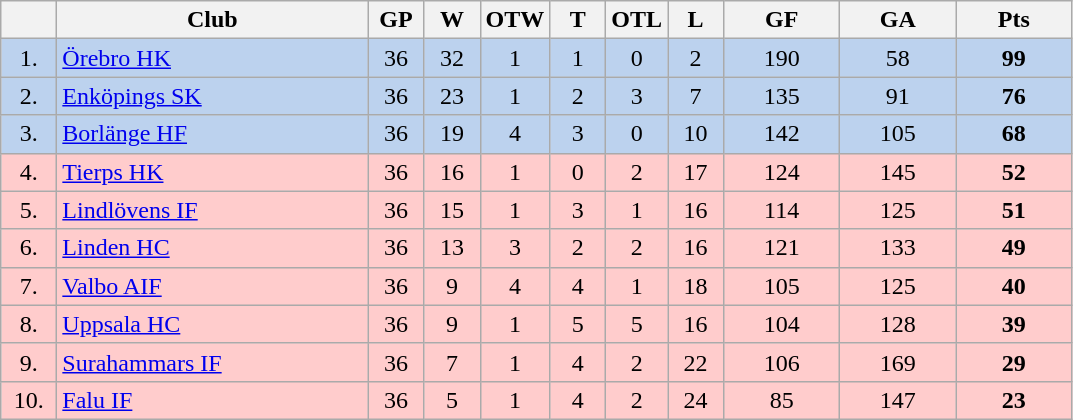<table class="wikitable">
<tr>
<th width="30"></th>
<th width="200">Club</th>
<th width="30">GP</th>
<th width="30">W</th>
<th width="30">OTW</th>
<th width="30">T</th>
<th width="30">OTL</th>
<th width="30">L</th>
<th width="70">GF</th>
<th width="70">GA</th>
<th width="70">Pts</th>
</tr>
<tr bgcolor="#BCD2EE" align="center">
<td>1.</td>
<td align="left"><a href='#'>Örebro HK</a></td>
<td>36</td>
<td>32</td>
<td>1</td>
<td>1</td>
<td>0</td>
<td>2</td>
<td>190</td>
<td>58</td>
<td><strong>99</strong></td>
</tr>
<tr bgcolor="#BCD2EE" align="center">
<td>2.</td>
<td align="left"><a href='#'>Enköpings SK</a></td>
<td>36</td>
<td>23</td>
<td>1</td>
<td>2</td>
<td>3</td>
<td>7</td>
<td>135</td>
<td>91</td>
<td><strong>76</strong></td>
</tr>
<tr bgcolor="#BCD2EE" align="center">
<td>3.</td>
<td align="left"><a href='#'>Borlänge HF</a></td>
<td>36</td>
<td>19</td>
<td>4</td>
<td>3</td>
<td>0</td>
<td>10</td>
<td>142</td>
<td>105</td>
<td><strong>68</strong></td>
</tr>
<tr bgcolor="#FFCCCC" align="center">
<td>4.</td>
<td align="left"><a href='#'>Tierps HK</a></td>
<td>36</td>
<td>16</td>
<td>1</td>
<td>0</td>
<td>2</td>
<td>17</td>
<td>124</td>
<td>145</td>
<td><strong>52</strong></td>
</tr>
<tr bgcolor="#FFCCCC" align="center">
<td>5.</td>
<td align="left"><a href='#'>Lindlövens IF</a></td>
<td>36</td>
<td>15</td>
<td>1</td>
<td>3</td>
<td>1</td>
<td>16</td>
<td>114</td>
<td>125</td>
<td><strong>51</strong></td>
</tr>
<tr bgcolor="#FFCCCC" align="center">
<td>6.</td>
<td align="left"><a href='#'>Linden HC</a></td>
<td>36</td>
<td>13</td>
<td>3</td>
<td>2</td>
<td>2</td>
<td>16</td>
<td>121</td>
<td>133</td>
<td><strong>49</strong></td>
</tr>
<tr bgcolor="#FFCCCC" align="center">
<td>7.</td>
<td align="left"><a href='#'>Valbo AIF</a></td>
<td>36</td>
<td>9</td>
<td>4</td>
<td>4</td>
<td>1</td>
<td>18</td>
<td>105</td>
<td>125</td>
<td><strong>40</strong></td>
</tr>
<tr bgcolor="#FFCCCC" align="center">
<td>8.</td>
<td align="left"><a href='#'>Uppsala HC</a></td>
<td>36</td>
<td>9</td>
<td>1</td>
<td>5</td>
<td>5</td>
<td>16</td>
<td>104</td>
<td>128</td>
<td><strong>39</strong></td>
</tr>
<tr bgcolor="#FFCCCC" align="center">
<td>9.</td>
<td align="left"><a href='#'>Surahammars IF</a></td>
<td>36</td>
<td>7</td>
<td>1</td>
<td>4</td>
<td>2</td>
<td>22</td>
<td>106</td>
<td>169</td>
<td><strong>29</strong></td>
</tr>
<tr bgcolor="#FFCCCC" align="center">
<td>10.</td>
<td align="left"><a href='#'>Falu IF</a></td>
<td>36</td>
<td>5</td>
<td>1</td>
<td>4</td>
<td>2</td>
<td>24</td>
<td>85</td>
<td>147</td>
<td><strong>23</strong></td>
</tr>
</table>
